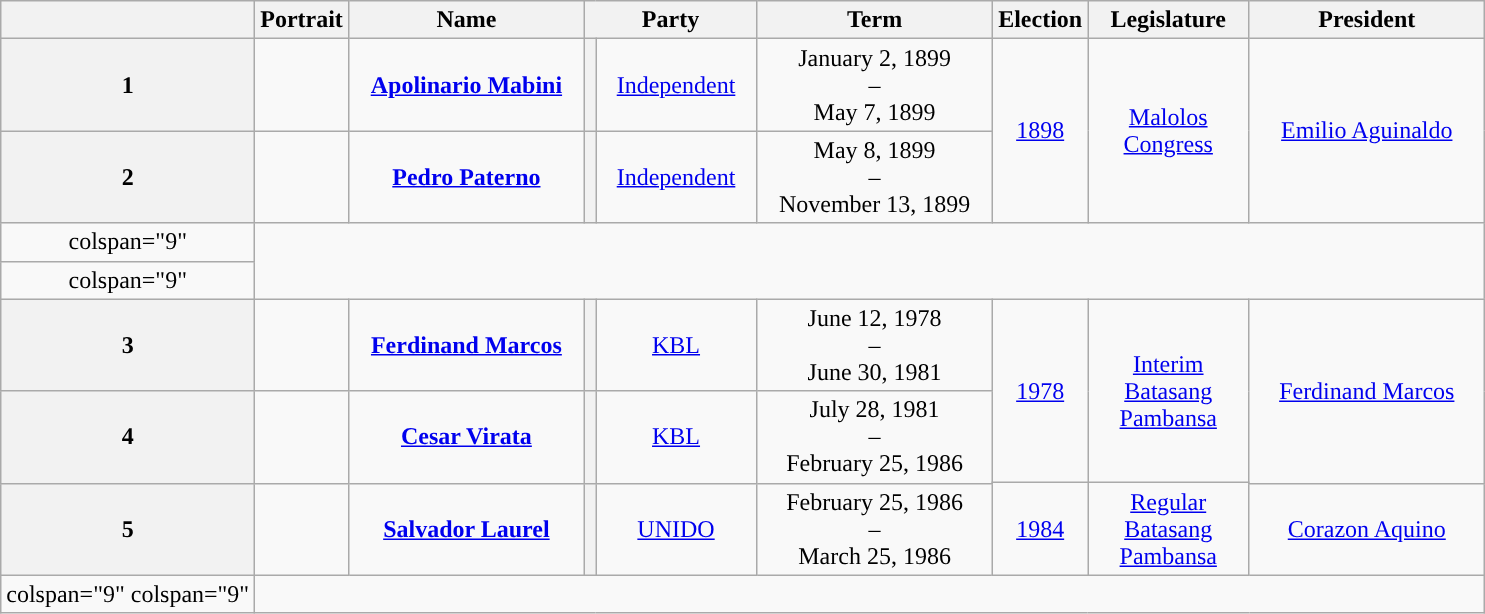<table class="wikitable" style="text-align:center">
<tr>
<th></th>
<th scope="col">Portrait</th>
<th scope="col" width="150px">Name<br></th>
<th colspan="2">Party</th>
<th width="150px">Term</th>
<th>Election</th>
<th width="100px">Legislature</th>
<th width="150px">President</th>
</tr>
<tr>
<th>1</th>
<td></td>
<td><strong><a href='#'>Apolinario Mabini</a></strong><br></td>
<th style="background:"></th>
<td width=100px><a href='#'>Independent</a></td>
<td>January 2, 1899<br>–<br>May 7, 1899<br></td>
<td rowspan="2"><a href='#'>1898</a></td>
<td rowspan="2"><a href='#'>Malolos Congress</a></td>
<td rowspan="2"><a href='#'>Emilio Aguinaldo</a></td>
</tr>
<tr>
<th>2</th>
<td></td>
<td><strong><a href='#'>Pedro Paterno</a></strong><br></td>
<th style="background:"></th>
<td><a href='#'>Independent</a></td>
<td>May 8, 1899<br>–<br>November 13, 1899<br></td>
</tr>
<tr>
<td>colspan="9" </td>
</tr>
<tr>
<td>colspan="9" </td>
</tr>
<tr>
<th>3</th>
<td></td>
<td><strong><a href='#'>Ferdinand Marcos</a></strong><br></td>
<th style="background:"></th>
<td><a href='#'>KBL</a></td>
<td>June 12, 1978<br>–<br>June 30, 1981<br></td>
<td rowspan="2"><a href='#'>1978</a></td>
<td rowspan="2"><a href='#'>Interim Batasang Pambansa</a></td>
<td rowspan="3"><a href='#'>Ferdinand Marcos</a></td>
</tr>
<tr style="height:61px">
<th rowspan="2">4</th>
<td rowspan="2"></td>
<td rowspan="2"><strong><a href='#'>Cesar Virata</a></strong><br></td>
<th rowspan="2" style="background:"></th>
<td rowspan="2"><a href='#'>KBL</a></td>
<td rowspan="2">July 28, 1981<br>–<br>February 25, 1986<br></td>
</tr>
<tr>
<td rowspan="2"><a href='#'>1984</a></td>
<td rowspan="2"><a href='#'>Regular Batasang Pambansa</a></td>
</tr>
<tr>
<th>5</th>
<td></td>
<td><strong><a href='#'>Salvador Laurel</a></strong><br></td>
<th style="background:"></th>
<td><a href='#'>UNIDO</a></td>
<td>February 25, 1986<br>–<br>March 25, 1986<br></td>
<td><a href='#'>Corazon Aquino</a></td>
</tr>
<tr>
<td>colspan="9" colspan="9" </td>
</tr>
</table>
